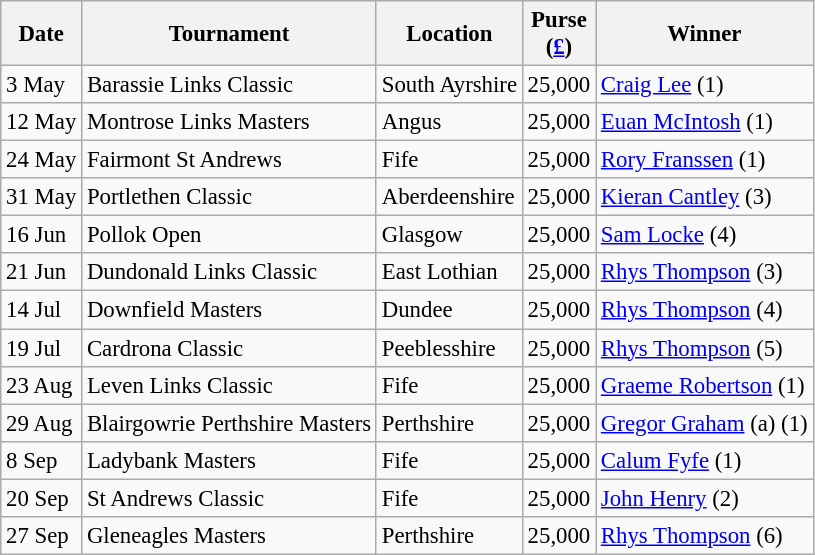<table class="wikitable" style="font-size:95%">
<tr>
<th>Date</th>
<th>Tournament</th>
<th>Location</th>
<th>Purse<br>(<a href='#'>£</a>)</th>
<th>Winner</th>
</tr>
<tr>
<td>3 May</td>
<td>Barassie Links Classic</td>
<td>South Ayrshire</td>
<td align=right>25,000</td>
<td> <a href='#'>Craig Lee</a> (1)</td>
</tr>
<tr>
<td>12 May</td>
<td>Montrose Links Masters</td>
<td>Angus</td>
<td align=right>25,000</td>
<td> <a href='#'>Euan McIntosh</a> (1)</td>
</tr>
<tr>
<td>24 May</td>
<td>Fairmont St Andrews</td>
<td>Fife</td>
<td align=right>25,000</td>
<td> <a href='#'>Rory Franssen</a> (1)</td>
</tr>
<tr>
<td>31 May</td>
<td>Portlethen Classic</td>
<td>Aberdeenshire</td>
<td align=right>25,000</td>
<td> <a href='#'>Kieran Cantley</a> (3)</td>
</tr>
<tr>
<td>16 Jun</td>
<td>Pollok Open</td>
<td>Glasgow</td>
<td align=right>25,000</td>
<td> <a href='#'>Sam Locke</a> (4)</td>
</tr>
<tr>
<td>21 Jun</td>
<td>Dundonald Links Classic</td>
<td>East Lothian</td>
<td align=right>25,000</td>
<td> <a href='#'>Rhys Thompson</a> (3)</td>
</tr>
<tr>
<td>14 Jul</td>
<td>Downfield Masters</td>
<td>Dundee</td>
<td align=right>25,000</td>
<td> <a href='#'>Rhys Thompson</a> (4)</td>
</tr>
<tr>
<td>19 Jul</td>
<td>Cardrona Classic</td>
<td>Peeblesshire</td>
<td align=right>25,000</td>
<td> <a href='#'>Rhys Thompson</a> (5)</td>
</tr>
<tr>
<td>23 Aug</td>
<td>Leven Links Classic</td>
<td>Fife</td>
<td align=right>25,000</td>
<td> <a href='#'>Graeme Robertson</a> (1)</td>
</tr>
<tr>
<td>29 Aug</td>
<td>Blairgowrie Perthshire Masters</td>
<td>Perthshire</td>
<td align=right>25,000</td>
<td> <a href='#'>Gregor Graham</a> (a) (1)</td>
</tr>
<tr>
<td>8 Sep</td>
<td>Ladybank Masters</td>
<td>Fife</td>
<td align=right>25,000</td>
<td> <a href='#'>Calum Fyfe</a> (1)</td>
</tr>
<tr>
<td>20 Sep</td>
<td>St Andrews Classic</td>
<td>Fife</td>
<td align=right>25,000</td>
<td> <a href='#'>John Henry</a> (2)</td>
</tr>
<tr>
<td>27 Sep</td>
<td>Gleneagles Masters</td>
<td>Perthshire</td>
<td align=right>25,000</td>
<td> <a href='#'>Rhys Thompson</a> (6)</td>
</tr>
</table>
